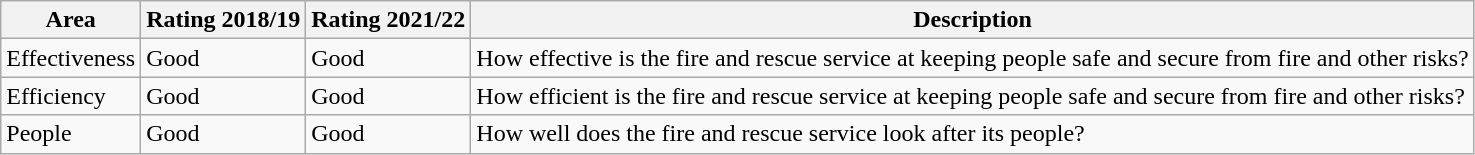<table class="wikitable">
<tr>
<th>Area</th>
<th>Rating 2018/19</th>
<th>Rating 2021/22</th>
<th>Description</th>
</tr>
<tr>
<td>Effectiveness</td>
<td>Good</td>
<td>Good</td>
<td>How effective is the fire and rescue service at keeping people safe and secure from fire and other risks?</td>
</tr>
<tr>
<td>Efficiency</td>
<td>Good</td>
<td>Good</td>
<td>How efficient is the fire and rescue service at keeping people safe and secure from fire and other risks?</td>
</tr>
<tr>
<td>People</td>
<td>Good</td>
<td>Good</td>
<td>How well does the fire and rescue service look after its people?</td>
</tr>
</table>
